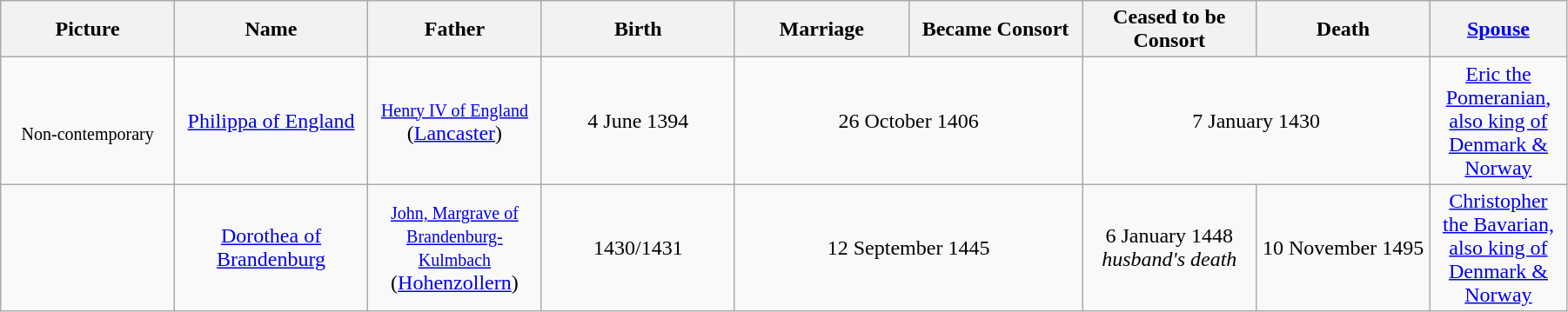<table style="width:95%;" class="wikitable">
<tr>
<th style="width:9%;">Picture</th>
<th style="width:10%;">Name</th>
<th style="width:9%;">Father</th>
<th style="width:10%;">Birth</th>
<th style="width:9%;">Marriage</th>
<th style="width:9%;">Became Consort</th>
<th style="width:9%;">Ceased to be Consort</th>
<th style="width:9%;">Death</th>
<th style="width:6%;"><a href='#'>Spouse</a></th>
</tr>
<tr>
<td align=center><br><small>Non-contemporary</small></td>
<td align=center><a href='#'>Philippa of England</a><br></td>
<td align=center><small><a href='#'>Henry IV of England</a></small> (<a href='#'>Lancaster</a>)</td>
<td align=center>4 June 1394</td>
<td style="text-align:center;" colspan="2">26 October 1406</td>
<td style="text-align:center;" colspan="2">7 January 1430</td>
<td style="text-align:center;"><a href='#'>Eric the Pomeranian, also king of Denmark & Norway</a></td>
</tr>
<tr>
<td align=center></td>
<td align=center><a href='#'>Dorothea of Brandenburg</a><br></td>
<td align=center><small><a href='#'>John, Margrave of Brandenburg-Kulmbach</a></small> <br>(<a href='#'>Hohenzollern</a>)</td>
<td align=center>1430/1431</td>
<td style="text-align:center;" colspan="2">12 September 1445</td>
<td style="text-align:center;">6 January 1448<br><em>husband's death</em></td>
<td style="text-align:center;">10 November 1495</td>
<td style="text-align:center;"><a href='#'>Christopher the Bavarian, also king of Denmark & Norway</a></td>
</tr>
</table>
